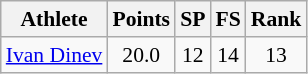<table class="wikitable" border="1" style="font-size:90%">
<tr>
<th>Athlete</th>
<th>Points</th>
<th>SP</th>
<th>FS</th>
<th>Rank</th>
</tr>
<tr align=center>
<td align=left><a href='#'>Ivan Dinev</a></td>
<td>20.0</td>
<td>12</td>
<td>14</td>
<td>13</td>
</tr>
</table>
